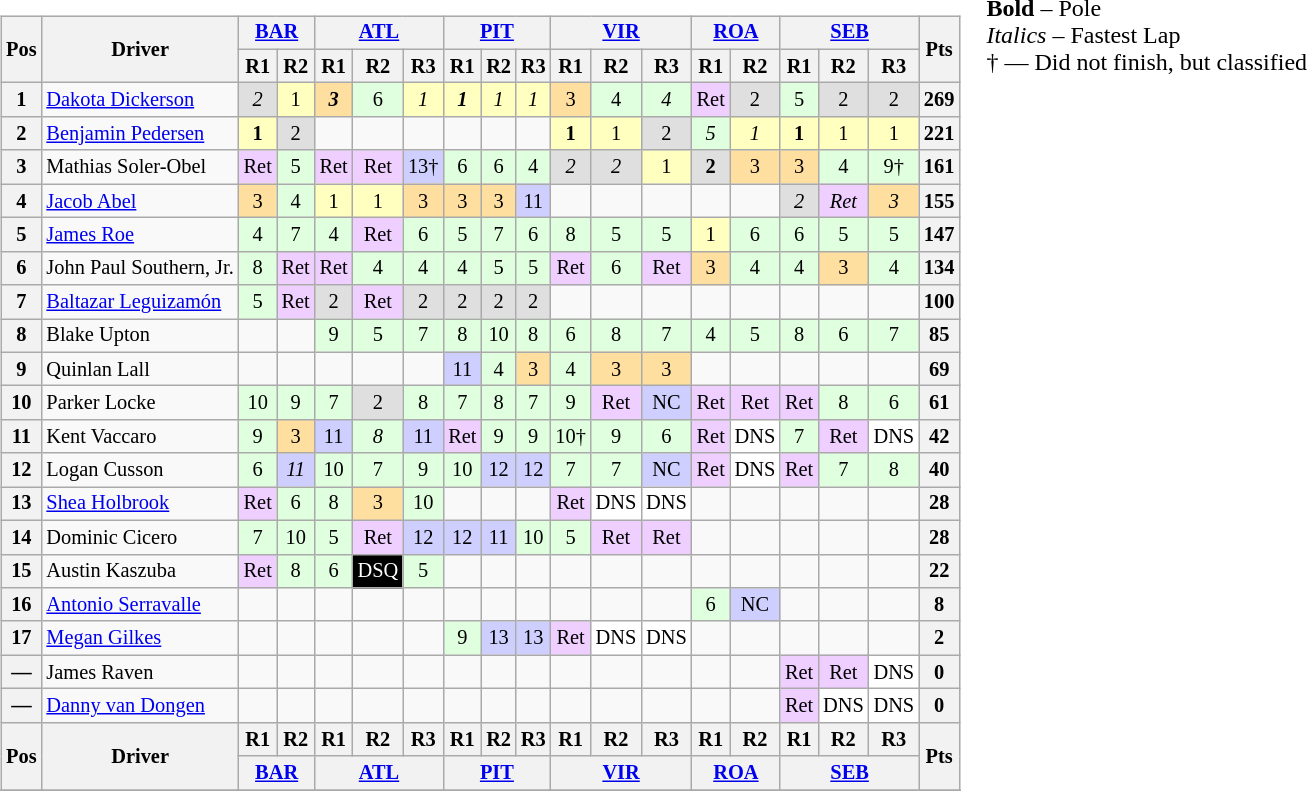<table>
<tr>
<td valign="top"><br><table class="wikitable" style="font-size:85%; text-align:center">
<tr style="background:#f9f9f9" valign="top">
<th rowspan="2" valign="middle">Pos</th>
<th rowspan="2" valign="middle">Driver</th>
<th colspan=2><a href='#'>BAR</a></th>
<th colspan=3><a href='#'>ATL</a></th>
<th colspan=3><a href='#'>PIT</a></th>
<th colspan=3><a href='#'>VIR</a></th>
<th colspan=2><a href='#'>ROA</a></th>
<th colspan=3><a href='#'>SEB</a></th>
<th rowspan="2" valign="middle">Pts</th>
</tr>
<tr>
<th>R1</th>
<th>R2</th>
<th>R1</th>
<th>R2</th>
<th>R3</th>
<th>R1</th>
<th>R2</th>
<th>R3</th>
<th>R1</th>
<th>R2</th>
<th>R3</th>
<th>R1</th>
<th>R2</th>
<th>R1</th>
<th>R2</th>
<th>R3</th>
</tr>
<tr>
<th>1</th>
<td align="left"> <a href='#'>Dakota Dickerson</a></td>
<td style="background:#dfdfdf;"><em>2</em></td>
<td style="background:#ffffbf;">1</td>
<td style="background:#ffdf9f;"><strong><em>3</em></strong></td>
<td style="background:#dfffdf;">6</td>
<td style="background:#ffffbf;"><em>1</em></td>
<td style="background:#ffffbf;"><strong><em>1</em></strong></td>
<td style="background:#ffffbf;"><em>1</em></td>
<td style="background:#ffffbf;"><em>1</em></td>
<td style="background:#ffdf9f;">3</td>
<td style="background:#dfffdf;">4</td>
<td style="background:#dfffdf;"><em>4</em></td>
<td style="background:#efcfff;">Ret</td>
<td style="background:#dfdfdf;">2</td>
<td style="background:#dfffdf;">5</td>
<td style="background:#dfdfdf;">2</td>
<td style="background:#dfdfdf;">2</td>
<th>269</th>
</tr>
<tr>
<th>2</th>
<td align="left"> <a href='#'>Benjamin Pedersen</a></td>
<td style="background:#ffffbf;"><strong>1</strong></td>
<td style="background:#dfdfdf;">2</td>
<td></td>
<td></td>
<td></td>
<td></td>
<td></td>
<td></td>
<td style="background:#ffffbf;"><strong>1</strong></td>
<td style="background:#ffffbf;">1</td>
<td style="background:#dfdfdf;">2</td>
<td style="background:#dfffdf;"><em>5</em></td>
<td style="background:#ffffbf;"><em>1</em></td>
<td style="background:#ffffbf;"><strong>1</strong></td>
<td style="background:#ffffbf;">1</td>
<td style="background:#ffffbf;">1</td>
<th>221</th>
</tr>
<tr>
<th>3</th>
<td align="left"> Mathias Soler-Obel</td>
<td style="background:#efcfff;">Ret</td>
<td style="background:#dfffdf;">5</td>
<td style="background:#efcfff;">Ret</td>
<td style="background:#efcfff;">Ret</td>
<td style="background:#cfcfff;">13†</td>
<td style="background:#dfffdf;">6</td>
<td style="background:#dfffdf;">6</td>
<td style="background:#dfffdf;">4</td>
<td style="background:#dfdfdf;"><em>2</em></td>
<td style="background:#dfdfdf;"><em>2</em></td>
<td style="background:#ffffbf;">1</td>
<td style="background:#dfdfdf;"><strong>2</strong></td>
<td style="background:#ffdf9f;">3</td>
<td style="background:#ffdf9f;">3</td>
<td style="background:#dfffdf;">4</td>
<td style="background:#dfffdf;">9†</td>
<th>161</th>
</tr>
<tr>
<th>4</th>
<td align="left"> <a href='#'>Jacob Abel</a></td>
<td style="background:#ffdf9f;">3</td>
<td style="background:#dfffdf;">4</td>
<td style="background:#ffffbf;">1</td>
<td style="background:#ffffbf;">1</td>
<td style="background:#ffdf9f;">3</td>
<td style="background:#ffdf9f;">3</td>
<td style="background:#ffdf9f;">3</td>
<td style="background:#cfcfff;">11</td>
<td></td>
<td></td>
<td></td>
<td></td>
<td></td>
<td style="background:#dfdfdf;"><em>2</em></td>
<td style="background:#efcfff;"><em>Ret</em></td>
<td style="background:#ffdf9f;"><em>3</em></td>
<th>155</th>
</tr>
<tr>
<th>5</th>
<td align="left"> <a href='#'>James Roe</a></td>
<td style="background:#dfffdf;">4</td>
<td style="background:#dfffdf;">7</td>
<td style="background:#dfffdf;">4</td>
<td style="background:#efcfff;">Ret</td>
<td style="background:#dfffdf;">6</td>
<td style="background:#dfffdf;">5</td>
<td style="background:#dfffdf;">7</td>
<td style="background:#dfffdf;">6</td>
<td style="background:#dfffdf;">8</td>
<td style="background:#dfffdf;">5</td>
<td style="background:#dfffdf;">5</td>
<td style="background:#ffffbf;">1</td>
<td style="background:#dfffdf;">6</td>
<td style="background:#dfffdf;">6</td>
<td style="background:#dfffdf;">5</td>
<td style="background:#dfffdf;">5</td>
<th>147</th>
</tr>
<tr>
<th>6</th>
<td align="left" nowrap> John Paul Southern, Jr.</td>
<td style="background:#dfffdf;">8</td>
<td style="background:#efcfff;">Ret</td>
<td style="background:#efcfff;">Ret</td>
<td style="background:#dfffdf;">4</td>
<td style="background:#dfffdf;">4</td>
<td style="background:#dfffdf;">4</td>
<td style="background:#dfffdf;">5</td>
<td style="background:#dfffdf;">5</td>
<td style="background:#efcfff;">Ret</td>
<td style="background:#dfffdf;">6</td>
<td style="background:#efcfff;">Ret</td>
<td style="background:#ffdf9f;">3</td>
<td style="background:#dfffdf;">4</td>
<td style="background:#dfffdf;">4</td>
<td style="background:#ffdf9f;">3</td>
<td style="background:#dfffdf;">4</td>
<th>134</th>
</tr>
<tr>
<th>7</th>
<td align="left"> <a href='#'>Baltazar Leguizamón</a></td>
<td style="background:#dfffdf;">5</td>
<td style="background:#efcfff;">Ret</td>
<td style="background:#dfdfdf;">2</td>
<td style="background:#efcfff;">Ret</td>
<td style="background:#dfdfdf;">2</td>
<td style="background:#dfdfdf;">2</td>
<td style="background:#dfdfdf;">2</td>
<td style="background:#dfdfdf;">2</td>
<td></td>
<td></td>
<td></td>
<td></td>
<td></td>
<td></td>
<td></td>
<td></td>
<th>100</th>
</tr>
<tr>
<th>8</th>
<td align="left"> Blake Upton</td>
<td></td>
<td></td>
<td style="background:#dfffdf;">9</td>
<td style="background:#dfffdf;">5</td>
<td style="background:#dfffdf;">7</td>
<td style="background:#dfffdf;">8</td>
<td style="background:#dfffdf;">10</td>
<td style="background:#dfffdf;">8</td>
<td style="background:#dfffdf;">6</td>
<td style="background:#dfffdf;">8</td>
<td style="background:#dfffdf;">7</td>
<td style="background:#dfffdf;">4</td>
<td style="background:#dfffdf;">5</td>
<td style="background:#dfffdf;">8</td>
<td style="background:#dfffdf;">6</td>
<td style="background:#dfffdf;">7</td>
<th>85</th>
</tr>
<tr>
<th>9</th>
<td align="left"> Quinlan Lall</td>
<td></td>
<td></td>
<td></td>
<td></td>
<td></td>
<td style="background:#cfcfff;">11</td>
<td style="background:#dfffdf;">4</td>
<td style="background:#ffdf9f;">3</td>
<td style="background:#dfffdf;">4</td>
<td style="background:#ffdf9f;">3</td>
<td style="background:#ffdf9f;">3</td>
<td></td>
<td></td>
<td></td>
<td></td>
<td></td>
<th>69</th>
</tr>
<tr>
<th>10</th>
<td align="left"> Parker Locke</td>
<td style="background:#dfffdf;">10</td>
<td style="background:#dfffdf;">9</td>
<td style="background:#dfffdf;">7</td>
<td style="background:#dfdfdf;">2</td>
<td style="background:#dfffdf;">8</td>
<td style="background:#dfffdf;">7</td>
<td style="background:#dfffdf;">8</td>
<td style="background:#dfffdf;">7</td>
<td style="background:#dfffdf;">9</td>
<td style="background:#efcfff;">Ret</td>
<td style="background:#cfcfff;">NC</td>
<td style="background:#efcfff;">Ret</td>
<td style="background:#efcfff;">Ret</td>
<td style="background:#efcfff;">Ret</td>
<td style="background:#dfffdf;">8</td>
<td style="background:#dfffdf;">6</td>
<th>61</th>
</tr>
<tr>
<th>11</th>
<td align="left"> Kent Vaccaro</td>
<td style="background:#dfffdf;">9</td>
<td style="background:#ffdf9f;">3</td>
<td style="background:#cfcfff;">11</td>
<td style="background:#dfffdf;"><em>8</em></td>
<td style="background:#cfcfff;">11</td>
<td style="background:#efcfff;">Ret</td>
<td style="background:#dfffdf;">9</td>
<td style="background:#dfffdf;">9</td>
<td style="background:#dfffdf;">10†</td>
<td style="background:#dfffdf;">9</td>
<td style="background:#dfffdf;">6</td>
<td style="background:#efcfff;">Ret</td>
<td style="background:#ffffff;">DNS</td>
<td style="background:#dfffdf;">7</td>
<td style="background:#efcfff;">Ret</td>
<td style="background:#ffffff;">DNS</td>
<th>42</th>
</tr>
<tr>
<th>12</th>
<td align="left"> Logan Cusson</td>
<td style="background:#dfffdf;">6</td>
<td style="background:#cfcfff;"><em>11</em></td>
<td style="background:#dfffdf;">10</td>
<td style="background:#dfffdf;">7</td>
<td style="background:#dfffdf;">9</td>
<td style="background:#dfffdf;">10</td>
<td style="background:#cfcfff;">12</td>
<td style="background:#cfcfff;">12</td>
<td style="background:#dfffdf;">7</td>
<td style="background:#dfffdf;">7</td>
<td style="background:#cfcfff;">NC</td>
<td style="background:#efcfff;">Ret</td>
<td style="background:#ffffff;">DNS</td>
<td style="background:#efcfff;">Ret</td>
<td style="background:#dfffdf;">7</td>
<td style="background:#dfffdf;">8</td>
<th>40</th>
</tr>
<tr>
<th>13</th>
<td align="left"> <a href='#'>Shea Holbrook</a></td>
<td style="background:#efcfff;">Ret</td>
<td style="background:#dfffdf;">6</td>
<td style="background:#dfffdf;">8</td>
<td style="background:#ffdf9f;">3</td>
<td style="background:#dfffdf;">10</td>
<td></td>
<td></td>
<td></td>
<td style="background:#efcfff;">Ret</td>
<td style="background:#ffffff;">DNS</td>
<td style="background:#ffffff;">DNS</td>
<td></td>
<td></td>
<td></td>
<td></td>
<td></td>
<th>28</th>
</tr>
<tr>
<th>14</th>
<td align="left"> Dominic Cicero</td>
<td style="background:#dfffdf;">7</td>
<td style="background:#dfffdf;">10</td>
<td style="background:#dfffdf;">5</td>
<td style="background:#efcfff;">Ret</td>
<td style="background:#cfcfff;">12</td>
<td style="background:#cfcfff;">12</td>
<td style="background:#cfcfff;">11</td>
<td style="background:#dfffdf;">10</td>
<td style="background:#dfffdf;">5</td>
<td style="background:#efcfff;">Ret</td>
<td style="background:#efcfff;">Ret</td>
<td></td>
<td></td>
<td></td>
<td></td>
<td></td>
<th>28</th>
</tr>
<tr>
<th>15</th>
<td align="left"> Austin Kaszuba</td>
<td style="background:#efcfff;">Ret</td>
<td style="background:#dfffdf;">8</td>
<td style="background:#dfffdf;">6</td>
<td style="background:#000000; color:white;">DSQ</td>
<td style="background:#dfffdf;">5</td>
<td></td>
<td></td>
<td></td>
<td></td>
<td></td>
<td></td>
<td></td>
<td></td>
<td></td>
<td></td>
<td></td>
<th>22</th>
</tr>
<tr>
<th>16</th>
<td align="left"> <a href='#'>Antonio Serravalle</a></td>
<td></td>
<td></td>
<td></td>
<td></td>
<td></td>
<td></td>
<td></td>
<td></td>
<td></td>
<td></td>
<td></td>
<td style="background:#dfffdf;">6</td>
<td style="background:#cfcfff;">NC</td>
<td></td>
<td></td>
<td></td>
<th>8</th>
</tr>
<tr>
<th>17</th>
<td align="left"> <a href='#'>Megan Gilkes</a></td>
<td></td>
<td></td>
<td></td>
<td></td>
<td></td>
<td style="background:#dfffdf;">9</td>
<td style="background:#cfcfff;">13</td>
<td style="background:#cfcfff;">13</td>
<td style="background:#efcfff;">Ret</td>
<td style="background:#ffffff;">DNS</td>
<td style="background:#ffffff;">DNS</td>
<td></td>
<td></td>
<td></td>
<td></td>
<td></td>
<th>2</th>
</tr>
<tr>
<th>—</th>
<td align="left"> James Raven</td>
<td></td>
<td></td>
<td></td>
<td></td>
<td></td>
<td></td>
<td></td>
<td></td>
<td></td>
<td></td>
<td></td>
<td></td>
<td></td>
<td style="background:#efcfff;">Ret</td>
<td style="background:#efcfff;">Ret</td>
<td style="background:#ffffff;">DNS</td>
<th>0</th>
</tr>
<tr>
<th>—</th>
<td align="left"> <a href='#'>Danny van Dongen</a></td>
<td></td>
<td></td>
<td></td>
<td></td>
<td></td>
<td></td>
<td></td>
<td></td>
<td></td>
<td></td>
<td></td>
<td></td>
<td></td>
<td style="background:#efcfff;">Ret</td>
<td style="background:#ffffff;">DNS</td>
<td style="background:#ffffff;">DNS</td>
<th>0</th>
</tr>
<tr>
<th rowspan="2">Pos</th>
<th rowspan="2">Driver</th>
<th>R1</th>
<th>R2</th>
<th>R1</th>
<th>R2</th>
<th>R3</th>
<th>R1</th>
<th>R2</th>
<th>R3</th>
<th>R1</th>
<th>R2</th>
<th>R3</th>
<th>R1</th>
<th>R2</th>
<th>R1</th>
<th>R2</th>
<th>R3</th>
<th rowspan="2">Pts</th>
</tr>
<tr valign="top">
<th colspan="2"><a href='#'>BAR</a></th>
<th colspan="3"><a href='#'>ATL</a></th>
<th colspan="3"><a href='#'>PIT</a></th>
<th colspan="3"><a href='#'>VIR</a></th>
<th colspan="2"><a href='#'>ROA</a></th>
<th colspan="3"><a href='#'>SEB</a></th>
</tr>
<tr>
</tr>
<tr>
</tr>
</table>
</td>
<td valign="top"><br>
<span><strong>Bold</strong> – Pole<br><em>Italics</em> – Fastest Lap<br>† — Did not finish, but classified</span></td>
</tr>
</table>
